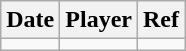<table class="wikitable">
<tr>
<th>Date</th>
<th>Player</th>
<th>Ref</th>
</tr>
<tr>
<td></td>
<td></td>
<td></td>
</tr>
</table>
